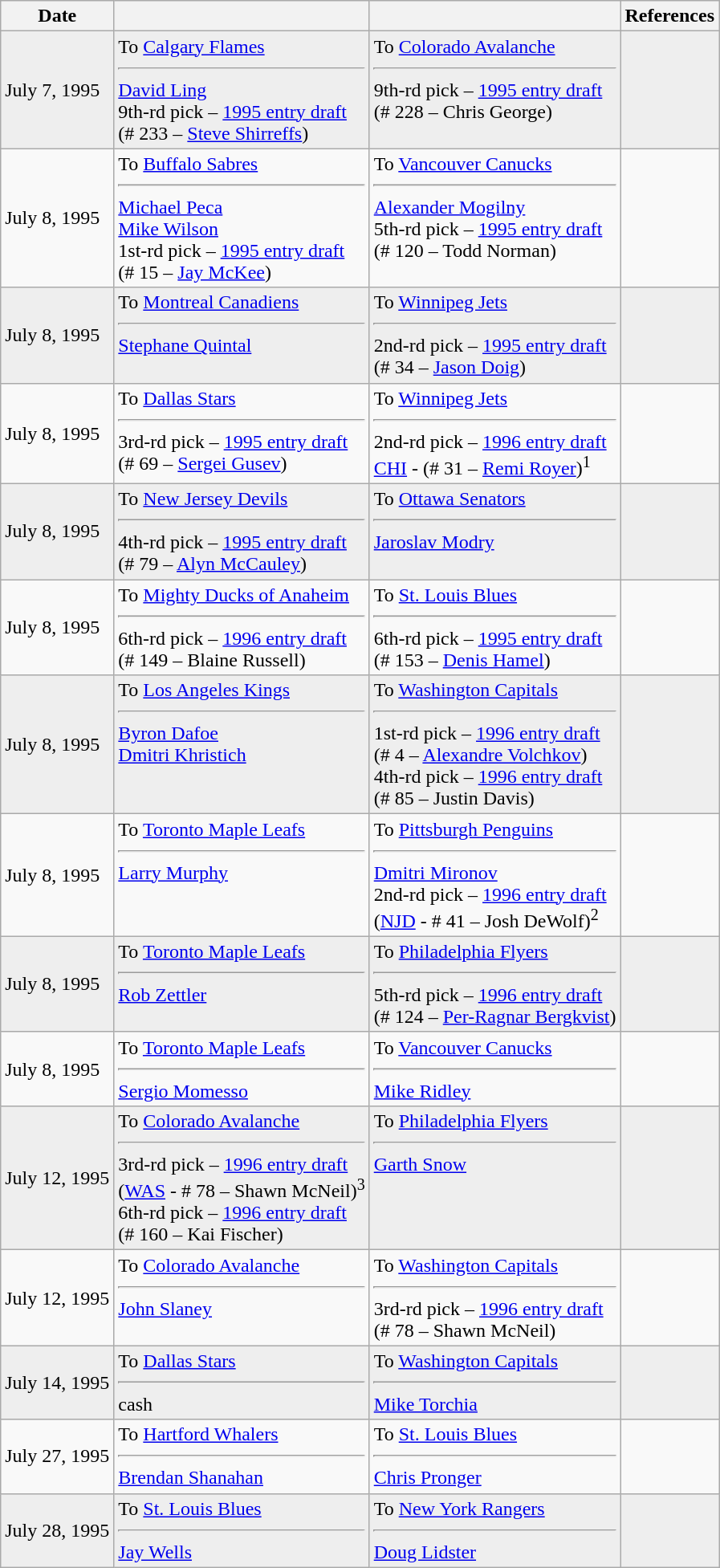<table class="wikitable">
<tr>
<th>Date</th>
<th></th>
<th></th>
<th>References</th>
</tr>
<tr bgcolor="#eeeeee">
<td>July 7, 1995</td>
<td valign="top">To <a href='#'>Calgary Flames</a><hr><a href='#'>David Ling</a><br>9th-rd pick – <a href='#'>1995 entry draft</a><br>(# 233 – <a href='#'>Steve Shirreffs</a>)</td>
<td valign="top">To <a href='#'>Colorado Avalanche</a><hr>9th-rd pick – <a href='#'>1995 entry draft</a><br>(# 228 – Chris George)</td>
<td></td>
</tr>
<tr>
<td>July 8, 1995</td>
<td valign="top">To <a href='#'>Buffalo Sabres</a><hr><a href='#'>Michael Peca</a><br><a href='#'>Mike Wilson</a><br>1st-rd pick – <a href='#'>1995 entry draft</a><br>(# 15 – <a href='#'>Jay McKee</a>)</td>
<td valign="top">To <a href='#'>Vancouver Canucks</a><hr><a href='#'>Alexander Mogilny</a><br>5th-rd pick – <a href='#'>1995 entry draft</a><br>(# 120 – Todd Norman)</td>
<td></td>
</tr>
<tr bgcolor="#eeeeee">
<td>July 8, 1995</td>
<td valign="top">To <a href='#'>Montreal Canadiens</a><hr><a href='#'>Stephane Quintal</a></td>
<td valign="top">To <a href='#'>Winnipeg Jets</a><hr>2nd-rd pick – <a href='#'>1995 entry draft</a><br>(# 34 – <a href='#'>Jason Doig</a>)</td>
<td></td>
</tr>
<tr>
<td>July 8, 1995</td>
<td valign="top">To <a href='#'>Dallas Stars</a><hr>3rd-rd pick – <a href='#'>1995 entry draft</a><br>(# 69 – <a href='#'>Sergei Gusev</a>)</td>
<td valign="top">To <a href='#'>Winnipeg Jets</a><hr>2nd-rd pick – <a href='#'>1996 entry draft</a><br><a href='#'>CHI</a> - (# 31 – <a href='#'>Remi Royer</a>)<sup>1</sup></td>
<td></td>
</tr>
<tr bgcolor="#eeeeee">
<td>July 8, 1995</td>
<td valign="top">To <a href='#'>New Jersey Devils</a><hr>4th-rd pick – <a href='#'>1995 entry draft</a><br>(# 79 – <a href='#'>Alyn McCauley</a>)</td>
<td valign="top">To <a href='#'>Ottawa Senators</a><hr><a href='#'>Jaroslav Modry</a></td>
<td></td>
</tr>
<tr>
<td>July 8, 1995</td>
<td valign="top">To <a href='#'>Mighty Ducks of Anaheim</a><hr>6th-rd pick – <a href='#'>1996 entry draft</a><br>(# 149 – Blaine Russell)</td>
<td valign="top">To <a href='#'>St. Louis Blues</a><hr>6th-rd pick – <a href='#'>1995 entry draft</a><br>(# 153 – <a href='#'>Denis Hamel</a>)</td>
<td></td>
</tr>
<tr bgcolor="#eeeeee">
<td>July 8, 1995</td>
<td valign="top">To <a href='#'>Los Angeles Kings</a><hr><a href='#'>Byron Dafoe</a><br><a href='#'>Dmitri Khristich</a></td>
<td valign="top">To <a href='#'>Washington Capitals</a><hr>1st-rd pick – <a href='#'>1996 entry draft</a><br>(# 4 – <a href='#'>Alexandre Volchkov</a>)<br>4th-rd pick – <a href='#'>1996 entry draft</a><br>(# 85 – Justin Davis)</td>
<td></td>
</tr>
<tr>
<td>July 8, 1995</td>
<td valign="top">To <a href='#'>Toronto Maple Leafs</a><hr><a href='#'>Larry Murphy</a></td>
<td valign="top">To <a href='#'>Pittsburgh Penguins</a><hr><a href='#'>Dmitri Mironov</a><br>2nd-rd pick – <a href='#'>1996 entry draft</a><br>(<a href='#'>NJD</a> - # 41 – Josh DeWolf)<sup>2</sup></td>
<td></td>
</tr>
<tr bgcolor="#eeeeee">
<td>July 8, 1995</td>
<td valign="top">To <a href='#'>Toronto Maple Leafs</a><hr><a href='#'>Rob Zettler</a></td>
<td valign="top">To <a href='#'>Philadelphia Flyers</a><hr>5th-rd pick – <a href='#'>1996 entry draft</a><br>(# 124 – <a href='#'>Per-Ragnar Bergkvist</a>)</td>
<td></td>
</tr>
<tr>
<td>July 8, 1995</td>
<td valign="top">To <a href='#'>Toronto Maple Leafs</a><hr><a href='#'>Sergio Momesso</a></td>
<td valign="top">To <a href='#'>Vancouver Canucks</a><hr><a href='#'>Mike Ridley</a></td>
<td></td>
</tr>
<tr bgcolor="#eeeeee">
<td>July 12, 1995</td>
<td valign="top">To <a href='#'>Colorado Avalanche</a><hr>3rd-rd pick – <a href='#'>1996 entry draft</a><br>(<a href='#'>WAS</a> - # 78 – Shawn McNeil)<sup>3</sup><br>6th-rd pick – <a href='#'>1996 entry draft</a><br>(# 160 – Kai Fischer)</td>
<td valign="top">To <a href='#'>Philadelphia Flyers</a><hr><a href='#'>Garth Snow</a></td>
<td></td>
</tr>
<tr>
<td>July 12, 1995</td>
<td valign="top">To <a href='#'>Colorado Avalanche</a><hr><a href='#'>John Slaney</a></td>
<td valign="top">To <a href='#'>Washington Capitals</a><hr>3rd-rd pick – <a href='#'>1996 entry draft</a><br>(# 78 – Shawn McNeil)</td>
<td></td>
</tr>
<tr bgcolor="#eeeeee">
<td>July 14, 1995</td>
<td valign="top">To <a href='#'>Dallas Stars</a><hr>cash</td>
<td valign="top">To <a href='#'>Washington Capitals</a><hr><a href='#'>Mike Torchia</a></td>
<td></td>
</tr>
<tr>
<td>July 27, 1995</td>
<td valign="top">To <a href='#'>Hartford Whalers</a><hr><a href='#'>Brendan Shanahan</a></td>
<td valign="top">To <a href='#'>St. Louis Blues</a><hr><a href='#'>Chris Pronger</a></td>
<td></td>
</tr>
<tr bgcolor="#eeeeee">
<td>July 28, 1995</td>
<td valign="top">To <a href='#'>St. Louis Blues</a><hr><a href='#'>Jay Wells</a></td>
<td valign="top">To <a href='#'>New York Rangers</a><hr><a href='#'>Doug Lidster</a></td>
<td></td>
</tr>
</table>
